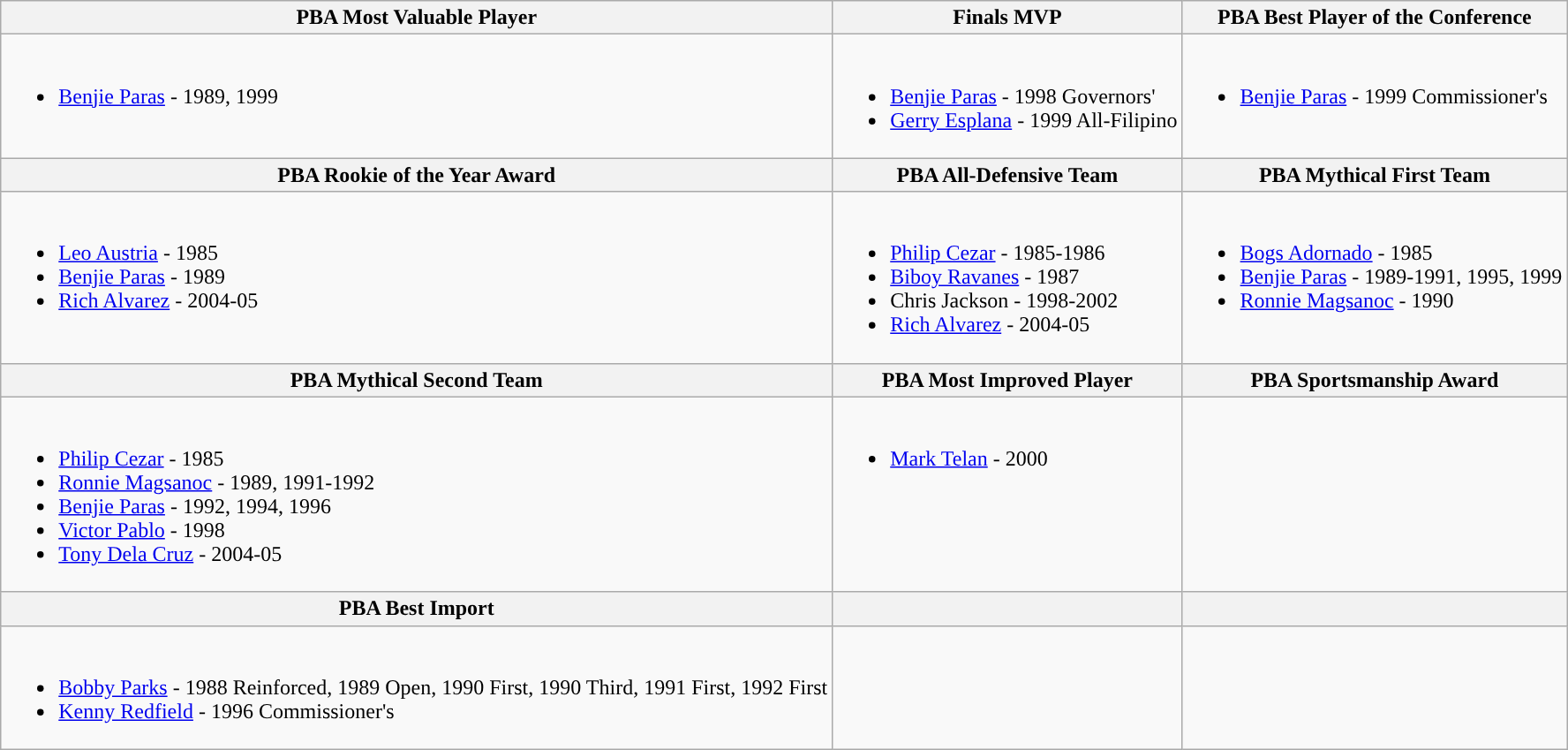<table class=wikitable>
<tr>
<th>PBA Most Valuable Player</th>
<th>Finals MVP</th>
<th>PBA Best Player of the Conference</th>
</tr>
<tr>
<td valign="top"><br><ul><li><a href='#'>Benjie Paras</a> - 1989, 1999</li></ul></td>
<td valign="top"><br><ul><li><a href='#'>Benjie Paras</a> - 1998 Governors'</li><li><a href='#'>Gerry Esplana</a> - 1999 All-Filipino</li></ul></td>
<td valign="top"><br><ul><li><a href='#'>Benjie Paras</a> - 1999 Commissioner's</li></ul></td>
</tr>
<tr>
<th>PBA Rookie of the Year Award</th>
<th>PBA All-Defensive Team</th>
<th>PBA Mythical First Team</th>
</tr>
<tr>
<td valign="top"><br><ul><li><a href='#'>Leo Austria</a> - 1985</li><li><a href='#'>Benjie Paras</a> - 1989</li><li><a href='#'>Rich Alvarez</a> - 2004-05</li></ul></td>
<td valign="top"><br><ul><li><a href='#'>Philip Cezar</a> - 1985-1986</li><li><a href='#'>Biboy Ravanes</a> - 1987</li><li>Chris Jackson - 1998-2002</li><li><a href='#'>Rich Alvarez</a> - 2004-05</li></ul></td>
<td valign="top"><br><ul><li><a href='#'>Bogs Adornado</a> - 1985</li><li><a href='#'>Benjie Paras</a> - 1989-1991, 1995, 1999</li><li><a href='#'>Ronnie Magsanoc</a> - 1990</li></ul></td>
</tr>
<tr>
<th>PBA Mythical Second Team</th>
<th>PBA Most Improved Player</th>
<th>PBA Sportsmanship Award</th>
</tr>
<tr>
<td valign="top"><br><ul><li><a href='#'>Philip Cezar</a> - 1985</li><li><a href='#'>Ronnie Magsanoc</a> - 1989, 1991-1992</li><li><a href='#'>Benjie Paras</a> - 1992, 1994, 1996</li><li><a href='#'>Victor Pablo</a> - 1998</li><li><a href='#'>Tony Dela Cruz</a> - 2004-05</li></ul></td>
<td valign="top"><br><ul><li><a href='#'>Mark Telan</a> - 2000</li></ul></td>
<td valign="top"></td>
</tr>
<tr>
<th>PBA Best Import</th>
<th></th>
<th></th>
</tr>
<tr>
<td valign="top"><br><ul><li><a href='#'>Bobby Parks</a> - 1988 Reinforced,  1989 Open, 1990 First, 1990 Third, 1991 First, 1992 First</li><li><a href='#'>Kenny Redfield</a> - 1996 Commissioner's</li></ul></td>
<td valign="top"></td>
<td valign="top"></td>
</tr>
</table>
